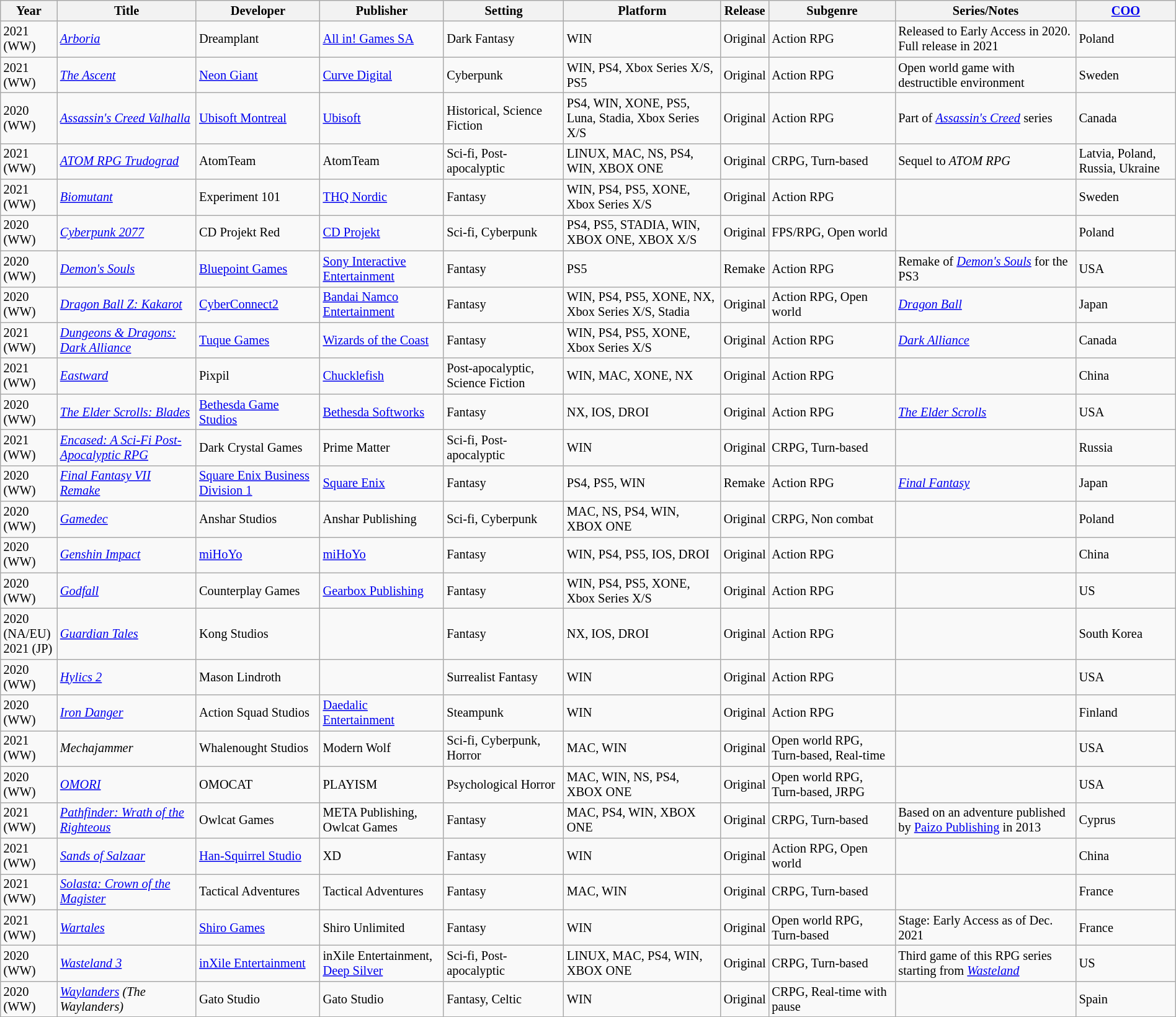<table class="wikitable sortable" style="font-size:85%;width:100%;">
<tr>
<th style="width:4em;">Year</th>
<th>Title</th>
<th>Developer</th>
<th>Publisher</th>
<th>Setting</th>
<th>Platform</th>
<th>Release</th>
<th>Subgenre</th>
<th>Series/Notes</th>
<th><a href='#'>COO</a></th>
</tr>
<tr>
<td>2021 (WW)</td>
<td><em><a href='#'>Arboria</a></em></td>
<td>Dreamplant</td>
<td><a href='#'>All in! Games SA</a></td>
<td>Dark Fantasy</td>
<td>WIN</td>
<td>Original</td>
<td>Action RPG</td>
<td>Released to Early Access in 2020. Full release in 2021</td>
<td>Poland</td>
</tr>
<tr>
<td>2021 (WW)</td>
<td><em><a href='#'>The Ascent</a></em></td>
<td><a href='#'>Neon Giant</a></td>
<td><a href='#'>Curve Digital</a></td>
<td>Cyberpunk</td>
<td>WIN, PS4, Xbox Series X/S, PS5</td>
<td>Original</td>
<td>Action RPG</td>
<td>Open world game with destructible environment</td>
<td>Sweden</td>
</tr>
<tr>
<td>2020 (WW)</td>
<td><em><a href='#'>Assassin's Creed Valhalla</a></em></td>
<td><a href='#'>Ubisoft Montreal</a></td>
<td><a href='#'>Ubisoft</a></td>
<td>Historical, Science Fiction</td>
<td>PS4, WIN, XONE, PS5, Luna, Stadia, Xbox Series X/S</td>
<td>Original</td>
<td>Action RPG</td>
<td>Part of <em><a href='#'>Assassin's Creed</a></em> series</td>
<td>Canada</td>
</tr>
<tr>
<td>2021 (WW)</td>
<td><em><a href='#'>ATOM RPG Trudograd</a></em></td>
<td>AtomTeam</td>
<td>AtomTeam</td>
<td>Sci-fi, Post-apocalyptic</td>
<td>LINUX, MAC, NS, PS4, WIN, XBOX ONE</td>
<td>Original</td>
<td>CRPG, Turn-based</td>
<td>Sequel to <em>ATOM RPG</em></td>
<td>Latvia, Poland, Russia, Ukraine</td>
</tr>
<tr>
<td>2021 (WW)</td>
<td><em><a href='#'>Biomutant</a></em></td>
<td>Experiment 101</td>
<td><a href='#'>THQ Nordic</a></td>
<td>Fantasy</td>
<td>WIN, PS4, PS5, XONE, Xbox Series X/S</td>
<td>Original</td>
<td>Action RPG</td>
<td></td>
<td>Sweden</td>
</tr>
<tr>
<td>2020 (WW)</td>
<td><em><a href='#'>Cyberpunk 2077</a></em></td>
<td>CD Projekt Red</td>
<td><a href='#'>CD Projekt</a></td>
<td>Sci-fi, Cyberpunk</td>
<td>PS4, PS5, STADIA, WIN, XBOX ONE, XBOX X/S</td>
<td>Original</td>
<td>FPS/RPG, Open world</td>
<td></td>
<td>Poland</td>
</tr>
<tr>
<td>2020 (WW)</td>
<td><a href='#'><em>Demon's Souls</em></a></td>
<td><a href='#'>Bluepoint Games</a></td>
<td><a href='#'>Sony Interactive Entertainment</a></td>
<td>Fantasy</td>
<td>PS5</td>
<td>Remake</td>
<td>Action RPG</td>
<td>Remake of <em><a href='#'>Demon's Souls</a></em> for the PS3</td>
<td>USA</td>
</tr>
<tr>
<td>2020 (WW)</td>
<td><em><a href='#'>Dragon Ball Z: Kakarot</a></em></td>
<td><a href='#'>CyberConnect2</a></td>
<td><a href='#'>Bandai Namco Entertainment</a></td>
<td>Fantasy</td>
<td>WIN, PS4, PS5, XONE, NX, Xbox Series X/S, Stadia</td>
<td>Original</td>
<td>Action RPG, Open world</td>
<td><em><a href='#'>Dragon Ball</a></em></td>
<td>Japan</td>
</tr>
<tr>
<td>2021 (WW)</td>
<td><em><a href='#'>Dungeons & Dragons: Dark Alliance</a></em></td>
<td><a href='#'>Tuque Games</a></td>
<td><a href='#'>Wizards of the Coast</a></td>
<td>Fantasy</td>
<td>WIN, PS4, PS5, XONE, Xbox Series X/S</td>
<td>Original</td>
<td>Action RPG</td>
<td><em><a href='#'>Dark Alliance</a></em></td>
<td>Canada</td>
</tr>
<tr>
<td>2021 (WW)</td>
<td><em><a href='#'>Eastward</a></em></td>
<td>Pixpil</td>
<td><a href='#'>Chucklefish</a></td>
<td>Post-apocalyptic, Science Fiction</td>
<td>WIN, MAC, XONE, NX</td>
<td>Original</td>
<td>Action RPG</td>
<td></td>
<td>China</td>
</tr>
<tr>
<td>2020 (WW)</td>
<td><em><a href='#'>The Elder Scrolls: Blades</a></em></td>
<td><a href='#'>Bethesda Game Studios</a></td>
<td><a href='#'>Bethesda Softworks</a></td>
<td>Fantasy</td>
<td>NX, IOS, DROI</td>
<td>Original</td>
<td>Action RPG</td>
<td><em><a href='#'>The Elder Scrolls</a></em></td>
<td>USA</td>
</tr>
<tr>
<td>2021 (WW)</td>
<td><em><a href='#'>Encased: A Sci-Fi Post-Apocalyptic RPG</a></em></td>
<td>Dark Crystal Games</td>
<td>Prime Matter</td>
<td>Sci-fi, Post-apocalyptic</td>
<td>WIN</td>
<td>Original</td>
<td>CRPG, Turn-based</td>
<td></td>
<td>Russia</td>
</tr>
<tr>
<td>2020 (WW)</td>
<td><em><a href='#'>Final Fantasy VII Remake</a></em></td>
<td><a href='#'>Square Enix Business Division 1</a></td>
<td><a href='#'>Square Enix</a></td>
<td>Fantasy</td>
<td>PS4, PS5, WIN</td>
<td>Remake</td>
<td>Action RPG</td>
<td><em><a href='#'>Final Fantasy</a></em></td>
<td>Japan</td>
</tr>
<tr>
<td>2020 (WW)</td>
<td><em><a href='#'>Gamedec</a></em></td>
<td>Anshar Studios</td>
<td>Anshar Publishing</td>
<td>Sci-fi, Cyberpunk</td>
<td>MAC, NS, PS4, WIN, XBOX ONE</td>
<td>Original</td>
<td>CRPG, Non combat</td>
<td></td>
<td>Poland</td>
</tr>
<tr>
<td>2020 (WW)</td>
<td><em><a href='#'>Genshin Impact</a></em></td>
<td><a href='#'>miHoYo</a></td>
<td><a href='#'>miHoYo</a></td>
<td>Fantasy</td>
<td>WIN, PS4, PS5, IOS, DROI</td>
<td>Original</td>
<td>Action RPG</td>
<td></td>
<td>China</td>
</tr>
<tr>
<td>2020 (WW)</td>
<td><em><a href='#'>Godfall</a></em></td>
<td>Counterplay Games</td>
<td><a href='#'>Gearbox Publishing</a></td>
<td>Fantasy</td>
<td>WIN, PS4, PS5, XONE, Xbox Series X/S</td>
<td>Original</td>
<td>Action RPG</td>
<td></td>
<td>US</td>
</tr>
<tr>
<td>2020 (NA/EU)<br>2021 (JP)</td>
<td><em><a href='#'>Guardian Tales</a></em></td>
<td>Kong Studios</td>
<td></td>
<td>Fantasy</td>
<td>NX, IOS, DROI</td>
<td>Original</td>
<td>Action RPG</td>
<td></td>
<td>South Korea</td>
</tr>
<tr>
<td>2020 (WW)</td>
<td><em><a href='#'>Hylics 2</a></em></td>
<td>Mason Lindroth</td>
<td></td>
<td>Surrealist Fantasy</td>
<td>WIN</td>
<td>Original</td>
<td>Action RPG</td>
<td></td>
<td>USA</td>
</tr>
<tr>
<td>2020 (WW)</td>
<td><em><a href='#'>Iron Danger</a></em></td>
<td>Action Squad Studios</td>
<td><a href='#'>Daedalic Entertainment</a></td>
<td>Steampunk</td>
<td>WIN</td>
<td>Original</td>
<td>Action RPG</td>
<td></td>
<td>Finland</td>
</tr>
<tr>
<td>2021 (WW)</td>
<td><em>Mechajammer</em></td>
<td>Whalenought Studios</td>
<td>Modern Wolf</td>
<td>Sci-fi, Cyberpunk, Horror</td>
<td>MAC, WIN</td>
<td>Original</td>
<td>Open world RPG, Turn-based, Real-time</td>
<td></td>
<td>USA</td>
</tr>
<tr>
<td>2020 (WW)</td>
<td><em><a href='#'>OMORI</a></em></td>
<td>OMOCAT</td>
<td>PLAYISM</td>
<td>Psychological Horror</td>
<td>MAC, WIN, NS, PS4, XBOX ONE</td>
<td>Original</td>
<td>Open world RPG, Turn-based, JRPG</td>
<td></td>
<td>USA</td>
</tr>
<tr>
<td>2021 (WW)</td>
<td><em><a href='#'>Pathfinder: Wrath of the Righteous</a></em></td>
<td>Owlcat Games</td>
<td>META Publishing, Owlcat Games</td>
<td>Fantasy</td>
<td>MAC, PS4, WIN, XBOX ONE</td>
<td>Original</td>
<td>CRPG, Turn-based</td>
<td>Based on an adventure published by <a href='#'>Paizo Publishing</a> in 2013</td>
<td>Cyprus</td>
</tr>
<tr>
<td>2021 (WW)</td>
<td><em><a href='#'>Sands of Salzaar</a></em></td>
<td><a href='#'>Han-Squirrel Studio</a></td>
<td>XD</td>
<td>Fantasy</td>
<td>WIN</td>
<td>Original</td>
<td>Action RPG, Open world</td>
<td></td>
<td>China</td>
</tr>
<tr>
<td>2021 (WW)</td>
<td> <em><a href='#'>Solasta: Crown of the Magister</a></em></td>
<td>Tactical Adventures</td>
<td>Tactical Adventures</td>
<td>Fantasy</td>
<td>MAC, WIN</td>
<td>Original</td>
<td>CRPG, Turn-based</td>
<td></td>
<td>France</td>
</tr>
<tr>
<td>2021 (WW)</td>
<td><em><a href='#'>Wartales</a></em></td>
<td><a href='#'>Shiro Games</a></td>
<td>Shiro Unlimited</td>
<td>Fantasy</td>
<td>WIN</td>
<td>Original</td>
<td>Open world RPG, Turn-based</td>
<td>Stage: Early Access as of Dec. 2021</td>
<td>France</td>
</tr>
<tr>
<td>2020 (WW)</td>
<td><em><a href='#'>Wasteland 3</a></em></td>
<td><a href='#'>inXile Entertainment</a></td>
<td>inXile Entertainment, <a href='#'>Deep Silver</a></td>
<td>Sci-fi, Post-apocalyptic</td>
<td>LINUX, MAC, PS4, WIN, XBOX ONE</td>
<td>Original</td>
<td>CRPG, Turn-based</td>
<td>Third game of this RPG series starting from <em><a href='#'>Wasteland</a></em></td>
<td>US</td>
</tr>
<tr>
<td>2020 (WW)</td>
<td><em><a href='#'>Waylanders</a> (The Waylanders)</em></td>
<td>Gato Studio</td>
<td>Gato Studio</td>
<td>Fantasy, Celtic</td>
<td>WIN</td>
<td>Original</td>
<td>CRPG, Real-time with pause</td>
<td></td>
<td>Spain</td>
</tr>
</table>
